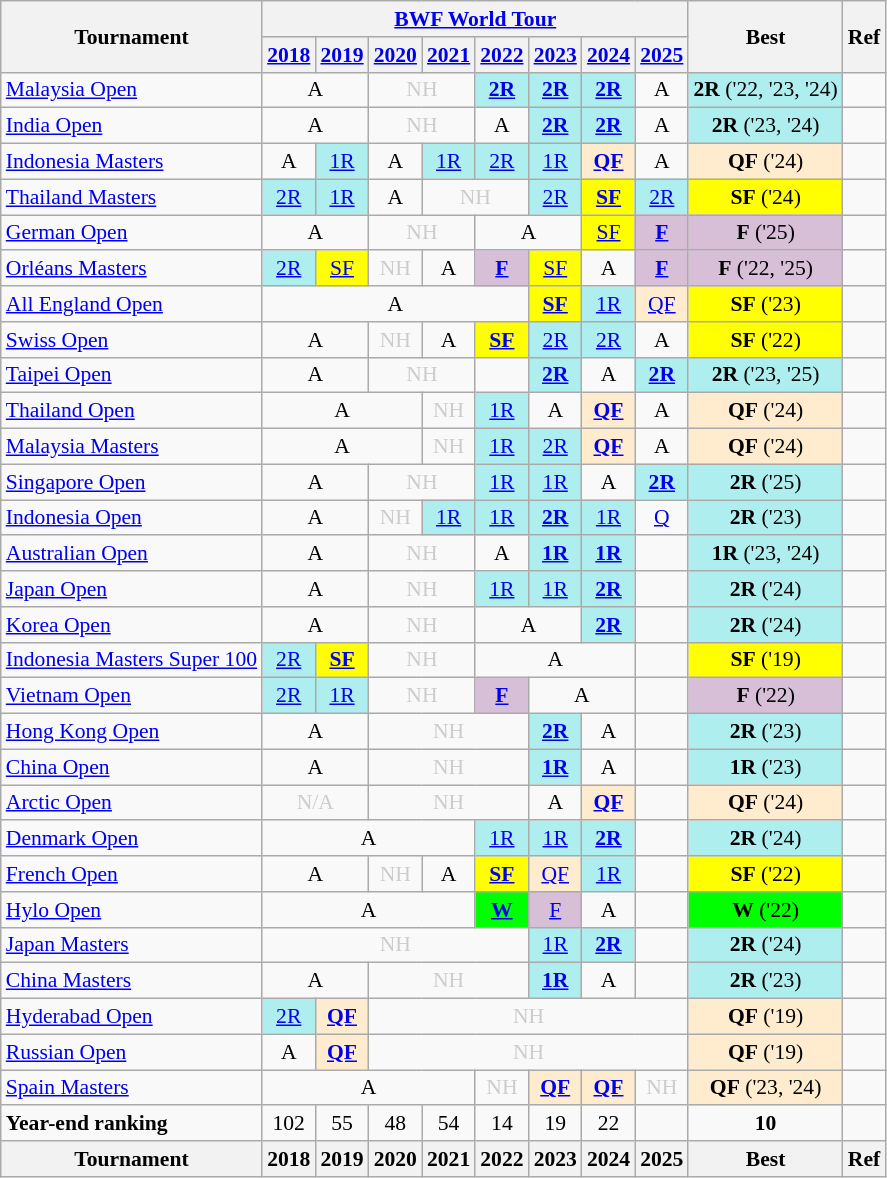<table style='font-size: 90%; text-align:center;' class='wikitable'>
<tr>
<th rowspan="2">Tournament</th>
<th colspan="8"><a href='#'>BWF World Tour</a></th>
<th rowspan="2">Best</th>
<th rowspan="2">Ref</th>
</tr>
<tr>
<th><a href='#'>2018</a></th>
<th><a href='#'>2019</a></th>
<th><a href='#'>2020</a></th>
<th><a href='#'>2021</a></th>
<th><a href='#'>2022</a></th>
<th><a href='#'>2023</a></th>
<th><a href='#'>2024</a></th>
<th><a href='#'>2025</a></th>
</tr>
<tr>
<td align=left><a href='#'>Malaysia Open</a></td>
<td colspan="2">A</td>
<td colspan="2" style=color:#ccc>NH</td>
<td bgcolor=AFEEEE><strong><a href='#'>2R</a></strong></td>
<td bgcolor=AFEEEE><strong><a href='#'>2R</a></strong></td>
<td bgcolor=AFEEEE><strong><a href='#'>2R</a></strong></td>
<td>A</td>
<td bgcolor=AFEEEE><strong>2R</strong> ('22, '23, '24)</td>
<td></td>
</tr>
<tr>
<td align=left><a href='#'>India Open</a></td>
<td colspan="2">A</td>
<td colspan="2" style=color:#ccc>NH</td>
<td>A</td>
<td bgcolor=AFEEEE><strong><a href='#'>2R</a></strong></td>
<td bgcolor=AFEEEE><strong><a href='#'>2R</a></strong></td>
<td>A</td>
<td bgcolor=AFEEEE><strong>2R</strong> ('23, '24)</td>
<td></td>
</tr>
<tr>
<td align=left><a href='#'>Indonesia Masters</a></td>
<td>A</td>
<td bgcolor=AFEEEE><a href='#'>1R</a></td>
<td>A</td>
<td bgcolor=AFEEEE><a href='#'>1R</a></td>
<td bgcolor=AFEEEE><a href='#'>2R</a></td>
<td bgcolor=AFEEEE><a href='#'>1R</a></td>
<td bgcolor=FFEBCD><strong><a href='#'>QF</a></strong></td>
<td>A</td>
<td bgcolor=FFEBCD><strong>QF</strong> ('24)</td>
<td></td>
</tr>
<tr>
<td align=left><a href='#'>Thailand Masters</a></td>
<td bgcolor=AFEEEE><a href='#'>2R</a></td>
<td bgcolor=AFEEEE><a href='#'>1R</a></td>
<td>A</td>
<td colspan="2" style=color:#ccc>NH</td>
<td bgcolor=AFEEEE><a href='#'>2R</a></td>
<td bgcolor=FFFF00><strong><a href='#'>SF</a></strong></td>
<td bgcolor=AFEEEE><a href='#'>2R</a></td>
<td bgcolor=FFFF00><strong>SF</strong> ('24)</td>
<td></td>
</tr>
<tr>
<td align=left><a href='#'>German Open</a></td>
<td colspan="2">A</td>
<td colspan="2" style=color:#ccc>NH</td>
<td colspan="2">A</td>
<td bgcolor=FFFF00><a href='#'>SF</a></td>
<td bgcolor=D8BFD8><strong><a href='#'>F</a></strong></td>
<td bgcolor=D8BFD8><strong>F</strong> ('25)</td>
<td></td>
</tr>
<tr>
<td align=left><a href='#'>Orléans Masters</a></td>
<td bgcolor=AFEEEE><a href='#'>2R</a></td>
<td bgcolor=FFFF00><a href='#'>SF</a></td>
<td style=color:#ccc>NH</td>
<td>A</td>
<td bgcolor=D8BFD8><strong><a href='#'>F</a></strong></td>
<td bgcolor=FFFF00><a href='#'>SF</a></td>
<td>A</td>
<td bgcolor=D8BFD8><strong><a href='#'>F</a></strong></td>
<td bgcolor=D8BFD8><strong>F</strong> ('22, '25)</td>
<td></td>
</tr>
<tr>
<td align=left><a href='#'>All England Open</a></td>
<td colspan="5">A</td>
<td bgcolor=FFFF00><strong><a href='#'>SF</a></strong></td>
<td bgcolor=AFEEEE><a href='#'>1R</a></td>
<td bgcolor=FFEBCD><a href='#'>QF</a></td>
<td bgcolor=FFFF00><strong>SF</strong> ('23)</td>
<td></td>
</tr>
<tr>
<td align=left><a href='#'>Swiss Open</a></td>
<td colspan="2">A</td>
<td style=color:#ccc>NH</td>
<td>A</td>
<td bgcolor=FFFF00><strong><a href='#'>SF</a></strong></td>
<td bgcolor=AFEEEE><a href='#'>2R</a></td>
<td bgcolor=AFEEEE><a href='#'>2R</a></td>
<td>A</td>
<td bgcolor=FFFF00><strong>SF</strong> ('22)</td>
<td></td>
</tr>
<tr>
<td align=left><a href='#'>Taipei Open</a></td>
<td colspan="2">A</td>
<td colspan="2" style=color:#ccc>NH</td>
<td><a href='#'></a></td>
<td bgcolor=AFEEEE><strong><a href='#'>2R</a></strong></td>
<td>A</td>
<td bgcolor=AFEEEE><strong><a href='#'>2R</a></strong></td>
<td bgcolor=AFEEEE><strong>2R</strong> ('23, '25)</td>
<td></td>
</tr>
<tr>
<td align=left><a href='#'>Thailand Open</a></td>
<td colspan="3">A</td>
<td style=color:#ccc>NH</td>
<td bgcolor=AFEEEE><a href='#'>1R</a></td>
<td>A</td>
<td bgcolor=FFEBCD><strong><a href='#'>QF</a></strong></td>
<td>A</td>
<td bgcolor=FFEBCD><strong>QF</strong> ('24)</td>
<td></td>
</tr>
<tr>
<td align=left><a href='#'>Malaysia Masters</a></td>
<td colspan="3">A</td>
<td style=color:#ccc>NH</td>
<td bgcolor=AFEEEE><a href='#'>1R</a></td>
<td bgcolor=AFEEEE><a href='#'>2R</a></td>
<td bgcolor=FFEBCD><strong><a href='#'>QF</a></strong></td>
<td>A</td>
<td bgcolor=FFEBCD><strong>QF</strong> ('24)</td>
<td></td>
</tr>
<tr>
<td align=left><a href='#'>Singapore Open</a></td>
<td colspan="2">A</td>
<td colspan="2" style=color:#ccc>NH</td>
<td bgcolor=AFEEEE><a href='#'>1R</a></td>
<td bgcolor=AFEEEE><a href='#'>1R</a></td>
<td>A</td>
<td bgcolor=AFEEEE><strong><a href='#'>2R</a></strong></td>
<td bgcolor=AFEEEE><strong>2R</strong> ('25)</td>
<td></td>
</tr>
<tr>
<td align=left><a href='#'>Indonesia Open</a></td>
<td colspan="2">A</td>
<td style=color:#ccc>NH</td>
<td bgcolor=AFEEEE><a href='#'>1R</a></td>
<td bgcolor=AFEEEE><a href='#'>1R</a></td>
<td bgcolor=AFEEEE><strong><a href='#'>2R</a></strong></td>
<td bgcolor=AFEEEE><a href='#'>1R</a></td>
<td><a href='#'>Q</a></td>
<td bgcolor=AFEEEE><strong>2R</strong> ('23)</td>
<td></td>
</tr>
<tr>
<td align=left><a href='#'>Australian Open</a></td>
<td colspan="2">A</td>
<td colspan="2" style=color:#ccc>NH</td>
<td>A</td>
<td bgcolor=AFEEEE><strong><a href='#'>1R</a></strong></td>
<td bgcolor=AFEEEE><strong><a href='#'>1R</a></strong></td>
<td></td>
<td bgcolor=AFEEEE><strong>1R</strong> ('23, '24)</td>
<td></td>
</tr>
<tr>
<td align=left><a href='#'>Japan Open</a></td>
<td colspan="2">A</td>
<td colspan="2" style=color:#ccc>NH</td>
<td bgcolor=AFEEEE><a href='#'>1R</a></td>
<td bgcolor=AFEEEE><a href='#'>1R</a></td>
<td bgcolor=AFEEEE><strong><a href='#'>2R</a></strong></td>
<td></td>
<td bgcolor=AFEEEE><strong>2R</strong> ('24)</td>
<td></td>
</tr>
<tr>
<td align=left><a href='#'>Korea Open</a></td>
<td colspan="2">A</td>
<td colspan="2" style=color:#ccc>NH</td>
<td colspan="2">A</td>
<td bgcolor=AFEEEE><strong><a href='#'>2R</a></strong></td>
<td></td>
<td bgcolor=AFEEEE><strong>2R</strong> ('24)</td>
<td></td>
</tr>
<tr>
<td align=left><a href='#'>Indonesia Masters Super 100</a></td>
<td bgcolor=AFEEEE><a href='#'>2R</a></td>
<td bgcolor=FFFF00><a href='#'><strong>SF</strong></a></td>
<td colspan="2" style=color:#ccc>NH</td>
<td colspan="3">A</td>
<td></td>
<td bgcolor=FFFF00><strong>SF</strong> ('19)</td>
<td></td>
</tr>
<tr>
<td align=left><a href='#'>Vietnam Open</a></td>
<td bgcolor=AFEEEE><a href='#'>2R</a></td>
<td bgcolor=AFEEEE><a href='#'>1R</a></td>
<td colspan="2" style=color:#ccc>NH</td>
<td bgcolor=D8BFD8><strong><a href='#'>F</a></strong></td>
<td colspan="2">A</td>
<td></td>
<td bgcolor=D8BFD8><strong>F</strong> ('22)</td>
<td></td>
</tr>
<tr>
<td align=left><a href='#'>Hong Kong Open</a></td>
<td colspan="2">A</td>
<td colspan="3" style=color:#ccc>NH</td>
<td bgcolor=AFEEEE><a href='#'><strong>2R</strong></a></td>
<td>A</td>
<td></td>
<td bgcolor=AFEEEE><strong>2R</strong> ('23)</td>
<td></td>
</tr>
<tr>
<td align=left><a href='#'>China Open</a></td>
<td colspan="2">A</td>
<td colspan="3" style=color:#ccc>NH</td>
<td bgcolor=AFEEEE><a href='#'><strong>1R</strong></a></td>
<td>A</td>
<td></td>
<td bgcolor=AFEEEE><strong>1R</strong> ('23)</td>
<td></td>
</tr>
<tr>
<td align=left><a href='#'>Arctic Open</a></td>
<td colspan="2" style=color:#ccc>N/A</td>
<td colspan="3" style=color:#ccc>NH</td>
<td>A</td>
<td bgcolor=FFEBCD><strong><a href='#'>QF</a></strong></td>
<td></td>
<td bgcolor=FFEBCD><strong>QF</strong> ('24)</td>
<td></td>
</tr>
<tr>
<td align=left><a href='#'>Denmark Open</a></td>
<td colspan="4">A</td>
<td bgcolor=AFEEEE><a href='#'>1R</a></td>
<td bgcolor=AFEEEE><a href='#'>1R</a></td>
<td bgcolor=AFEEEE><strong><a href='#'>2R</a></strong></td>
<td></td>
<td bgcolor=AFEEEE><strong>2R</strong> ('24)</td>
<td></td>
</tr>
<tr>
<td align=left><a href='#'>French Open</a></td>
<td colspan="2">A</td>
<td style=color:#ccc>NH</td>
<td>A</td>
<td bgcolor=FFFF00><strong><a href='#'>SF</a></strong></td>
<td bgcolor=FFEBCD><a href='#'>QF</a></td>
<td bgcolor=AFEEEE><a href='#'>1R</a></td>
<td></td>
<td bgcolor=FFFF00><strong>SF</strong> ('22)</td>
<td></td>
</tr>
<tr>
<td align=left><a href='#'>Hylo Open</a></td>
<td colspan="4">A</td>
<td bgcolor=00FF00><strong><a href='#'>W</a></strong></td>
<td bgcolor=D8BFD8><a href='#'>F</a></td>
<td>A</td>
<td></td>
<td bgcolor=00FF00><strong>W</strong> ('22)</td>
<td></td>
</tr>
<tr>
<td align=left><a href='#'>Japan Masters</a></td>
<td colspan="5" style=color:#ccc>NH</td>
<td bgcolor=AFEEEE><a href='#'>1R</a></td>
<td bgcolor=AFEEEE><strong><a href='#'>2R</a></strong></td>
<td></td>
<td bgcolor=AFEEEE><strong>2R</strong> ('24)</td>
<td></td>
</tr>
<tr>
<td align=left><a href='#'>China Masters</a></td>
<td colspan="2">A</td>
<td colspan="3" style=color:#ccc>NH</td>
<td bgcolor=AFEEEE><a href='#'><strong>1R</strong></a></td>
<td>A</td>
<td></td>
<td bgcolor=AFEEEE><strong>2R</strong> ('23)</td>
<td></td>
</tr>
<tr>
<td align=left><a href='#'>Hyderabad Open</a></td>
<td bgcolor=AFEEEE><a href='#'>2R</a></td>
<td bgcolor=FFEBCD><a href='#'><strong>QF</strong></a></td>
<td colspan="6" style=color:#ccc>NH</td>
<td bgcolor=FFEBCD><strong>QF</strong> ('19)</td>
<td></td>
</tr>
<tr>
<td align=left><a href='#'>Russian Open</a></td>
<td>A</td>
<td bgcolor=FFEBCD><a href='#'><strong>QF</strong></a></td>
<td colspan="6" style=color:#ccc>NH</td>
<td bgcolor=FFEBCD><strong>QF</strong> ('19)</td>
<td></td>
</tr>
<tr>
<td align=left><a href='#'>Spain Masters</a></td>
<td colspan="4">A</td>
<td style=color:#ccc>NH</td>
<td bgcolor=FFEBCD><strong><a href='#'>QF</a></strong></td>
<td bgcolor=FFEBCD><strong><a href='#'>QF</a></strong></td>
<td style=color:#ccc>NH</td>
<td bgcolor=FFEBCD><strong>QF</strong> ('23, '24)</td>
<td></td>
</tr>
<tr>
<td align=left><strong>Year-end ranking</strong></td>
<td 2018;>102</td>
<td 2019;>55</td>
<td 2020;>48</td>
<td 2021;>54</td>
<td 2022;>14</td>
<td 2023;>19</td>
<td 2024;>22</td>
<td 2025;></td>
<td Best;><strong>10</strong></td>
<td></td>
</tr>
<tr>
<th>Tournament</th>
<th>2018</th>
<th>2019</th>
<th>2020</th>
<th>2021</th>
<th>2022</th>
<th>2023</th>
<th>2024</th>
<th>2025</th>
<th>Best</th>
<th>Ref</th>
</tr>
</table>
